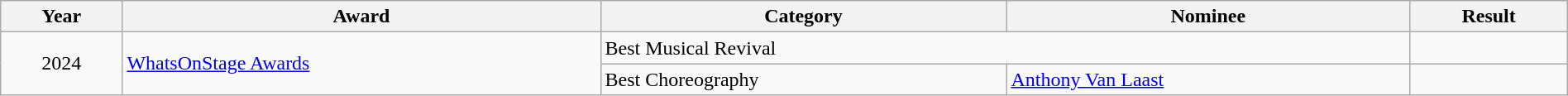<table class="wikitable" style="width:100%;">
<tr>
<th>Year</th>
<th><strong>Award</strong></th>
<th><strong>Category</strong></th>
<th><strong>Nominee</strong></th>
<th><strong>Result</strong></th>
</tr>
<tr>
<td rowspan="2" align="center">2024</td>
<td rowspan="2"><a href='#'>WhatsOnStage Awards</a></td>
<td colspan="2">Best Musical Revival</td>
<td></td>
</tr>
<tr>
<td>Best Choreography</td>
<td><a href='#'>Anthony Van Laast</a></td>
<td></td>
</tr>
</table>
